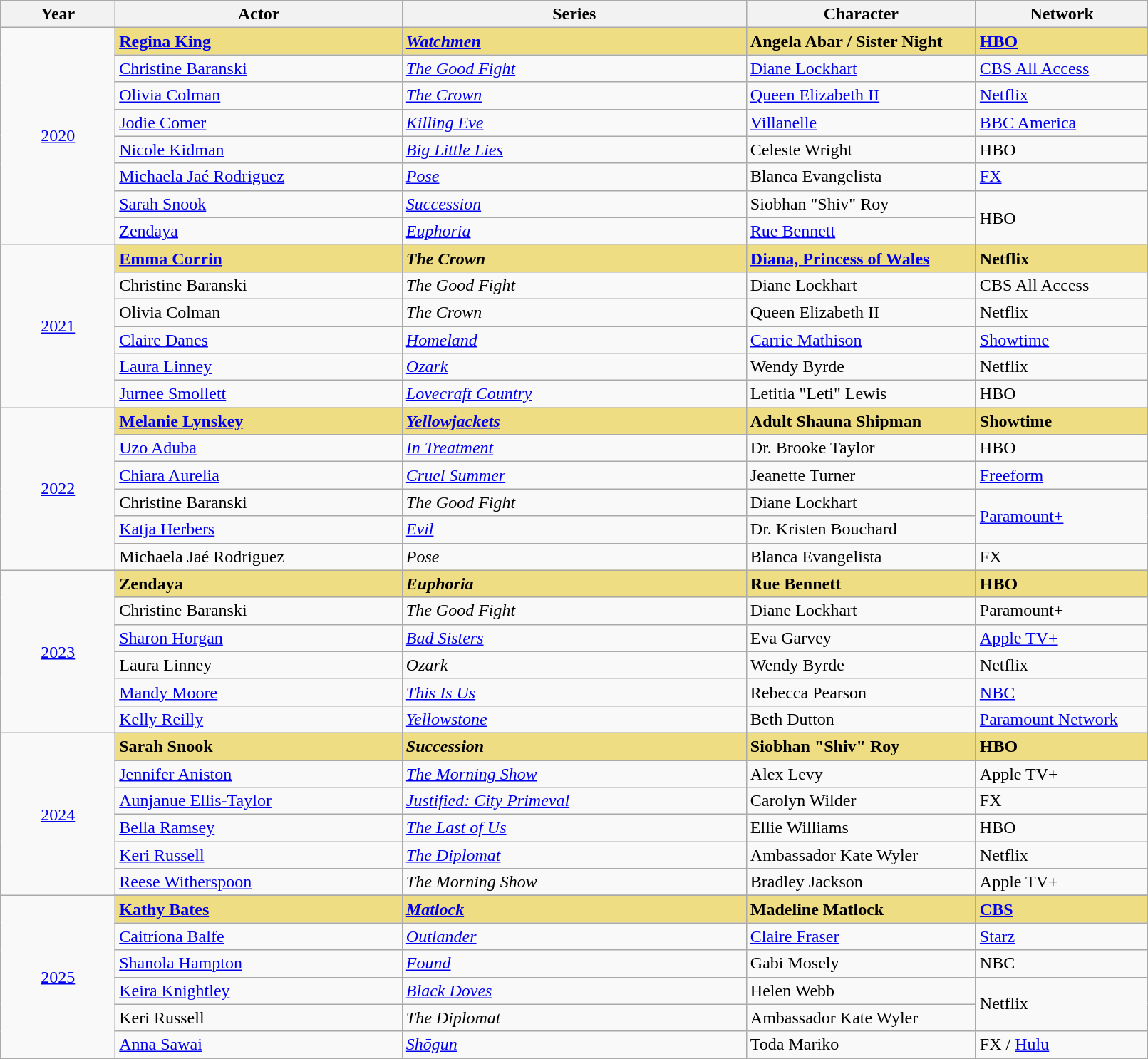<table class="wikitable" style="width:85%">
<tr style="background:#bebebe;">
<th style="width:10%;">Year</th>
<th style="wodth:25%;">Actor</th>
<th style="width:30%;">Series</th>
<th style="width:20%;">Character</th>
<th style="width:15%;">Network</th>
</tr>
<tr>
<td rowspan="8" style="text-align:center;"><a href='#'>2020</a><br></td>
<td style="background:#EEDD82;"><strong><a href='#'>Regina King</a></strong></td>
<td style="background:#EEDD82;"><strong><em><a href='#'>Watchmen</a></em></strong></td>
<td style="background:#EEDD82;"><strong>Angela Abar / Sister Night</strong></td>
<td style="background:#EEDD82;"><strong><a href='#'>HBO</a></strong></td>
</tr>
<tr>
<td><a href='#'>Christine Baranski</a></td>
<td><em><a href='#'>The Good Fight</a></em></td>
<td><a href='#'>Diane Lockhart</a></td>
<td><a href='#'>CBS All Access</a></td>
</tr>
<tr>
<td><a href='#'>Olivia Colman</a></td>
<td><em><a href='#'>The Crown</a></em></td>
<td><a href='#'>Queen Elizabeth II</a></td>
<td><a href='#'>Netflix</a></td>
</tr>
<tr>
<td><a href='#'>Jodie Comer</a></td>
<td><em><a href='#'>Killing Eve</a></em></td>
<td><a href='#'>Villanelle</a></td>
<td><a href='#'>BBC America</a></td>
</tr>
<tr>
<td><a href='#'>Nicole Kidman</a></td>
<td><em><a href='#'>Big Little Lies</a></em></td>
<td>Celeste Wright</td>
<td>HBO</td>
</tr>
<tr>
<td><a href='#'>Michaela Jaé Rodriguez</a></td>
<td><em><a href='#'>Pose</a></em></td>
<td>Blanca Evangelista</td>
<td><a href='#'>FX</a></td>
</tr>
<tr>
<td><a href='#'>Sarah Snook</a></td>
<td><em><a href='#'>Succession</a></em></td>
<td>Siobhan "Shiv" Roy</td>
<td rowspan="2">HBO</td>
</tr>
<tr>
<td><a href='#'>Zendaya</a></td>
<td><em><a href='#'>Euphoria</a></em></td>
<td><a href='#'>Rue Bennett</a></td>
</tr>
<tr>
<td rowspan="6" style="text-align:center;"><a href='#'>2021</a><br></td>
<td style="background:#EEDD82;"><strong><a href='#'>Emma Corrin</a></strong></td>
<td style="background:#EEDD82;"><strong><em>The Crown</em></strong></td>
<td style="background:#EEDD82;"><strong><a href='#'>Diana, Princess of Wales</a></strong></td>
<td style="background:#EEDD82;"><strong>Netflix</strong></td>
</tr>
<tr>
<td>Christine Baranski</td>
<td><em>The Good Fight</em></td>
<td>Diane Lockhart</td>
<td>CBS All Access</td>
</tr>
<tr>
<td>Olivia Colman</td>
<td><em>The Crown</em></td>
<td>Queen Elizabeth II</td>
<td>Netflix</td>
</tr>
<tr>
<td><a href='#'>Claire Danes</a></td>
<td><em><a href='#'>Homeland</a></em></td>
<td><a href='#'>Carrie Mathison</a></td>
<td><a href='#'>Showtime</a></td>
</tr>
<tr>
<td><a href='#'>Laura Linney</a></td>
<td><em><a href='#'>Ozark</a></em></td>
<td>Wendy Byrde</td>
<td>Netflix</td>
</tr>
<tr>
<td><a href='#'>Jurnee Smollett</a></td>
<td><em><a href='#'>Lovecraft Country</a></em></td>
<td>Letitia "Leti" Lewis</td>
<td>HBO</td>
</tr>
<tr>
<td rowspan="6" style="text-align:center;"><a href='#'>2022</a><br></td>
<td style="background:#EEDD82;"><strong><a href='#'>Melanie Lynskey</a></strong></td>
<td style="background:#EEDD82;"><strong><em><a href='#'>Yellowjackets</a></em></strong></td>
<td style="background:#EEDD82;"><strong>Adult Shauna Shipman</strong></td>
<td style="background:#EEDD82;"><strong>Showtime</strong></td>
</tr>
<tr>
<td><a href='#'>Uzo Aduba</a></td>
<td><em><a href='#'>In Treatment</a></em></td>
<td>Dr. Brooke Taylor</td>
<td>HBO</td>
</tr>
<tr>
<td><a href='#'>Chiara Aurelia</a></td>
<td><em><a href='#'>Cruel Summer</a></em></td>
<td>Jeanette Turner</td>
<td><a href='#'>Freeform</a></td>
</tr>
<tr>
<td>Christine Baranski</td>
<td><em>The Good Fight</em></td>
<td>Diane Lockhart</td>
<td rowspan=2><a href='#'>Paramount+</a></td>
</tr>
<tr>
<td><a href='#'>Katja Herbers</a></td>
<td><em><a href='#'>Evil</a></em></td>
<td>Dr. Kristen Bouchard</td>
</tr>
<tr>
<td>Michaela Jaé Rodriguez</td>
<td><em>Pose</em></td>
<td>Blanca Evangelista</td>
<td>FX</td>
</tr>
<tr>
<td rowspan="6" style="text-align:center;"><a href='#'>2023</a><br></td>
<td style="background:#EEDD82;"><strong>Zendaya</strong></td>
<td style="background:#EEDD82;"><strong><em>Euphoria</em></strong></td>
<td style="background:#EEDD82;"><strong>Rue Bennett</strong></td>
<td style="background:#EEDD82;"><strong>HBO</strong></td>
</tr>
<tr>
<td>Christine Baranski</td>
<td><em>The Good Fight</em></td>
<td>Diane Lockhart</td>
<td>Paramount+</td>
</tr>
<tr>
<td><a href='#'>Sharon Horgan</a></td>
<td><em><a href='#'>Bad Sisters</a></em></td>
<td>Eva Garvey</td>
<td><a href='#'>Apple TV+</a></td>
</tr>
<tr>
<td>Laura Linney</td>
<td><em>Ozark</em></td>
<td>Wendy Byrde</td>
<td>Netflix</td>
</tr>
<tr>
<td><a href='#'>Mandy Moore</a></td>
<td><em><a href='#'>This Is Us</a></em></td>
<td>Rebecca Pearson</td>
<td><a href='#'>NBC</a></td>
</tr>
<tr>
<td><a href='#'>Kelly Reilly</a></td>
<td><em><a href='#'>Yellowstone</a></em></td>
<td>Beth Dutton</td>
<td><a href='#'>Paramount Network</a></td>
</tr>
<tr>
<td rowspan="6" style="text-align:center;"><a href='#'>2024</a><br></td>
<td style="background:#EEDD82;"><strong>Sarah Snook</strong></td>
<td style="background:#EEDD82;"><strong><em>Succession</em></strong></td>
<td style="background:#EEDD82;"><strong>Siobhan "Shiv" Roy</strong></td>
<td style="background:#EEDD82;"><strong>HBO</strong></td>
</tr>
<tr>
<td><a href='#'>Jennifer Aniston</a></td>
<td><em><a href='#'>The Morning Show</a></em></td>
<td>Alex Levy</td>
<td>Apple TV+</td>
</tr>
<tr>
<td><a href='#'>Aunjanue Ellis-Taylor</a></td>
<td><em><a href='#'>Justified: City Primeval</a></em></td>
<td>Carolyn Wilder</td>
<td>FX</td>
</tr>
<tr>
<td><a href='#'>Bella Ramsey</a></td>
<td><em><a href='#'>The Last of Us</a></em></td>
<td>Ellie Williams</td>
<td>HBO</td>
</tr>
<tr>
<td><a href='#'>Keri Russell</a></td>
<td><em><a href='#'>The Diplomat</a></em></td>
<td>Ambassador Kate Wyler</td>
<td>Netflix</td>
</tr>
<tr>
<td><a href='#'>Reese Witherspoon</a></td>
<td><em>The Morning Show</em></td>
<td>Bradley Jackson</td>
<td>Apple TV+</td>
</tr>
<tr>
<td rowspan="8" style="text-align:center;"><a href='#'>2025</a><br></td>
</tr>
<tr>
<td style="background:#EEDD82;"><strong> <a href='#'>Kathy Bates</a></strong></td>
<td style="background:#EEDD82;"><strong><em><a href='#'>Matlock</a></em></strong></td>
<td style="background:#EEDD82;"><strong>Madeline Matlock</strong></td>
<td style="background:#EEDD82;"><strong><a href='#'>CBS</a></strong></td>
</tr>
<tr>
<td><a href='#'>Caitríona Balfe</a></td>
<td><em><a href='#'>Outlander</a></em></td>
<td><a href='#'>Claire Fraser</a></td>
<td><a href='#'>Starz</a></td>
</tr>
<tr>
<td><a href='#'>Shanola Hampton</a></td>
<td><em><a href='#'>Found</a></em></td>
<td>Gabi Mosely</td>
<td>NBC</td>
</tr>
<tr>
<td><a href='#'>Keira Knightley</a></td>
<td><em><a href='#'>Black Doves</a></em></td>
<td>Helen Webb</td>
<td rowspan="2">Netflix</td>
</tr>
<tr>
<td>Keri Russell</td>
<td><em>The Diplomat</em></td>
<td>Ambassador Kate Wyler</td>
</tr>
<tr>
<td><a href='#'>Anna Sawai</a></td>
<td><em><a href='#'>Shōgun</a></em></td>
<td>Toda Mariko</td>
<td>FX / <a href='#'>Hulu</a></td>
</tr>
</table>
